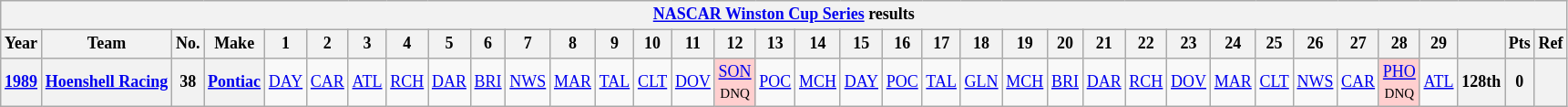<table class="wikitable"style="text-align:center; font-size:75%">
<tr>
<th colspan="36"><a href='#'>NASCAR Winston Cup Series</a> results</th>
</tr>
<tr>
<th>Year</th>
<th>Team</th>
<th>No.</th>
<th>Make</th>
<th>1</th>
<th>2</th>
<th>3</th>
<th>4</th>
<th>5</th>
<th>6</th>
<th>7</th>
<th>8</th>
<th>9</th>
<th>10</th>
<th>11</th>
<th>12</th>
<th>13</th>
<th>14</th>
<th>15</th>
<th>16</th>
<th>17</th>
<th>18</th>
<th>19</th>
<th>20</th>
<th>21</th>
<th>22</th>
<th>23</th>
<th>24</th>
<th>25</th>
<th>26</th>
<th>27</th>
<th>28</th>
<th>29</th>
<th></th>
<th>Pts</th>
<th>Ref</th>
</tr>
<tr>
<th><a href='#'>1989</a></th>
<th><a href='#'>Hoenshell Racing</a></th>
<th>38</th>
<th><a href='#'>Pontiac</a></th>
<td><a href='#'>DAY</a></td>
<td><a href='#'>CAR</a></td>
<td><a href='#'>ATL</a></td>
<td><a href='#'>RCH</a></td>
<td><a href='#'>DAR</a></td>
<td><a href='#'>BRI</a></td>
<td><a href='#'>NWS</a></td>
<td><a href='#'>MAR</a></td>
<td><a href='#'>TAL</a></td>
<td><a href='#'>CLT</a></td>
<td><a href='#'>DOV</a></td>
<td style="background:#FFCFCF;"><a href='#'>SON</a><br><small>DNQ</small></td>
<td><a href='#'>POC</a></td>
<td><a href='#'>MCH</a></td>
<td><a href='#'>DAY</a></td>
<td><a href='#'>POC</a></td>
<td><a href='#'>TAL</a></td>
<td><a href='#'>GLN</a></td>
<td><a href='#'>MCH</a></td>
<td><a href='#'>BRI</a></td>
<td><a href='#'>DAR</a></td>
<td><a href='#'>RCH</a></td>
<td><a href='#'>DOV</a></td>
<td><a href='#'>MAR</a></td>
<td><a href='#'>CLT</a></td>
<td><a href='#'>NWS</a></td>
<td><a href='#'>CAR</a></td>
<td style="background:#FFCFCF;"><a href='#'>PHO</a><br><small>DNQ</small></td>
<td><a href='#'>ATL</a></td>
<th>128th</th>
<th>0</th>
<th></th>
</tr>
</table>
